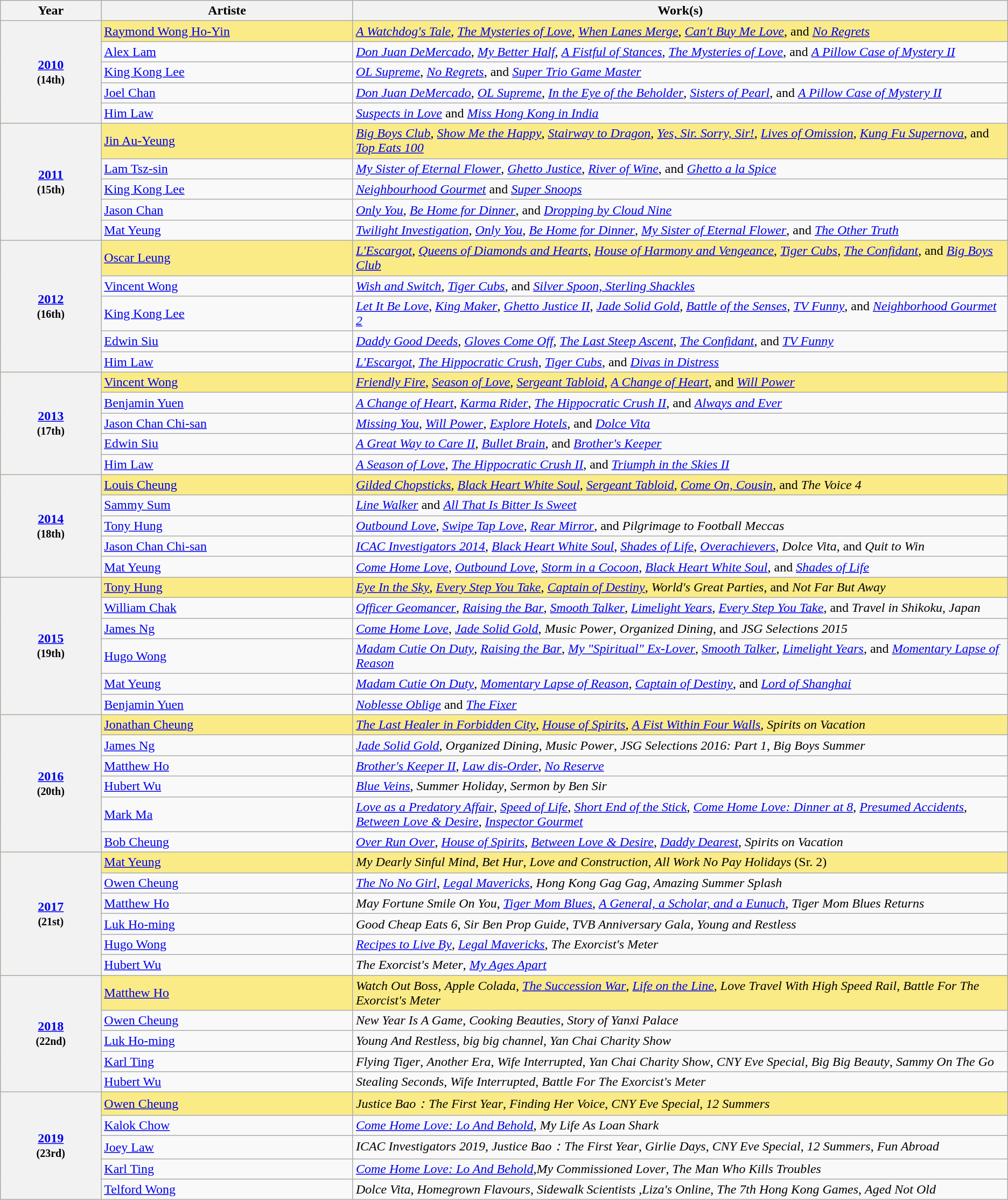<table class="wikitable">
<tr>
<th style="width:10%;">Year</th>
<th style="width:25%;">Artiste</th>
<th>Work(s)</th>
</tr>
<tr style="background:#FAEB86">
<th rowspan="5"><strong><a href='#'>2010</a></strong><br><small>(14th)</small></th>
<td><a href='#'>Raymond Wong Ho-Yin</a> </td>
<td><em><a href='#'>A Watchdog's Tale</a></em>, <em><a href='#'>The Mysteries of Love</a></em>, <em><a href='#'>When Lanes Merge</a></em>, <em><a href='#'>Can't Buy Me Love</a></em>, and <em><a href='#'>No Regrets</a></em></td>
</tr>
<tr>
<td><a href='#'>Alex Lam</a></td>
<td><em><a href='#'>Don Juan DeMercado</a></em>, <em><a href='#'>My Better Half</a></em>, <em><a href='#'>A Fistful of Stances</a></em>, <em><a href='#'>The Mysteries of Love</a></em>, and <em><a href='#'>A Pillow Case of Mystery II</a></em></td>
</tr>
<tr>
<td><a href='#'>King Kong Lee</a></td>
<td><em><a href='#'>OL Supreme</a></em>, <em><a href='#'>No Regrets</a></em>, and <em><a href='#'>Super Trio Game Master</a></em></td>
</tr>
<tr>
<td><a href='#'>Joel Chan</a></td>
<td><em><a href='#'>Don Juan DeMercado</a></em>, <em><a href='#'>OL Supreme</a></em>, <em><a href='#'>In the Eye of the Beholder</a></em>, <em><a href='#'>Sisters of Pearl</a></em>, and <em><a href='#'>A Pillow Case of Mystery II</a></em></td>
</tr>
<tr>
<td><a href='#'>Him Law</a></td>
<td><em><a href='#'>Suspects in Love</a></em> and <em><a href='#'>Miss Hong Kong in India</a></em></td>
</tr>
<tr style="background:#FAEB86">
<th rowspan="5"><strong><a href='#'>2011</a></strong><br><small>(15th)</small></th>
<td><a href='#'>Jin Au-Yeung</a> </td>
<td><em><a href='#'>Big Boys Club</a></em>, <em><a href='#'>Show Me the Happy</a></em>, <em><a href='#'>Stairway to Dragon</a></em>, <em><a href='#'>Yes, Sir. Sorry, Sir!</a></em>, <em><a href='#'>Lives of Omission</a></em>, <em><a href='#'>Kung Fu Supernova</a></em>, and <em><a href='#'>Top Eats 100</a></em></td>
</tr>
<tr>
<td><a href='#'>Lam Tsz-sin</a></td>
<td><em><a href='#'>My Sister of Eternal Flower</a></em>, <em><a href='#'>Ghetto Justice</a></em>, <em><a href='#'>River of Wine</a></em>, and <em><a href='#'>Ghetto a la Spice</a></em></td>
</tr>
<tr>
<td><a href='#'>King Kong Lee</a></td>
<td><em><a href='#'>Neighbourhood Gourmet</a></em> and <em><a href='#'>Super Snoops</a></em></td>
</tr>
<tr>
<td><a href='#'>Jason Chan</a></td>
<td><em><a href='#'>Only You</a></em>, <em><a href='#'>Be Home for Dinner</a></em>, and <em><a href='#'>Dropping by Cloud Nine</a></em></td>
</tr>
<tr>
<td><a href='#'>Mat Yeung</a></td>
<td><em><a href='#'>Twilight Investigation</a></em>, <em><a href='#'>Only You</a></em>, <em><a href='#'>Be Home for Dinner</a></em>, <em><a href='#'>My Sister of Eternal Flower</a></em>, and <em><a href='#'>The Other Truth</a></em></td>
</tr>
<tr style="background:#FAEB86">
<th rowspan="5"><strong><a href='#'>2012</a></strong><br><small>(16th)</small></th>
<td><a href='#'>Oscar Leung</a> </td>
<td><em><a href='#'>L'Escargot</a></em>, <em><a href='#'>Queens of Diamonds and Hearts</a></em>, <em><a href='#'>House of Harmony and Vengeance</a></em>, <em><a href='#'>Tiger Cubs</a></em>, <em><a href='#'>The Confidant</a></em>, and <em><a href='#'>Big Boys Club</a></em></td>
</tr>
<tr>
<td><a href='#'>Vincent Wong</a></td>
<td><em><a href='#'>Wish and Switch</a></em>, <em><a href='#'>Tiger Cubs</a></em>, and <em><a href='#'>Silver Spoon, Sterling Shackles</a></em></td>
</tr>
<tr>
<td><a href='#'>King Kong Lee</a></td>
<td><em><a href='#'>Let It Be Love</a></em>, <em><a href='#'>King Maker</a></em>, <em><a href='#'>Ghetto Justice II</a></em>, <em><a href='#'>Jade Solid Gold</a></em>, <em><a href='#'>Battle of the Senses</a></em>, <em><a href='#'>TV Funny</a></em>, and <em><a href='#'>Neighborhood Gourmet 2</a></em></td>
</tr>
<tr>
<td><a href='#'>Edwin Siu</a></td>
<td><em><a href='#'>Daddy Good Deeds</a></em>, <em><a href='#'>Gloves Come Off</a></em>, <em><a href='#'>The Last Steep Ascent</a></em>, <em><a href='#'>The Confidant</a></em>, and <em><a href='#'>TV Funny</a></em></td>
</tr>
<tr>
<td><a href='#'>Him Law</a></td>
<td><em><a href='#'>L'Escargot</a></em>, <em><a href='#'>The Hippocratic Crush</a></em>, <em><a href='#'>Tiger Cubs</a></em>, and <em><a href='#'>Divas in Distress</a></em></td>
</tr>
<tr style="background:#FAEB86">
<th rowspan="5"><strong><a href='#'>2013</a></strong><br><small>(17th)</small></th>
<td><a href='#'>Vincent Wong</a> </td>
<td><em><a href='#'>Friendly Fire</a></em>, <em><a href='#'>Season of Love</a></em>, <em><a href='#'>Sergeant Tabloid</a></em>, <em><a href='#'>A Change of Heart</a></em>, and <em><a href='#'>Will Power</a></em></td>
</tr>
<tr>
<td><a href='#'>Benjamin Yuen</a></td>
<td><em><a href='#'>A Change of Heart</a></em>, <em><a href='#'>Karma Rider</a></em>, <em><a href='#'>The Hippocratic Crush II</a></em>, and <em><a href='#'>Always and Ever</a></em></td>
</tr>
<tr>
<td><a href='#'>Jason Chan Chi-san</a></td>
<td><em><a href='#'>Missing You</a></em>, <em><a href='#'>Will Power</a></em>, <em><a href='#'>Explore Hotels</a></em>, and <em><a href='#'>Dolce Vita</a></em></td>
</tr>
<tr>
<td><a href='#'>Edwin Siu</a></td>
<td><em><a href='#'>A Great Way to Care II</a></em>, <em><a href='#'>Bullet Brain</a></em>, and <em><a href='#'>Brother's Keeper</a></em></td>
</tr>
<tr>
<td><a href='#'>Him Law</a></td>
<td><em><a href='#'>A Season of Love</a></em>, <em><a href='#'>The Hippocratic Crush II</a></em>, and <em><a href='#'>Triumph in the Skies II</a></em></td>
</tr>
<tr style="background:#FAEB86">
<th rowspan="5"><strong><a href='#'>2014</a></strong><br><small>(18th)</small></th>
<td><a href='#'>Louis Cheung</a> </td>
<td><em><a href='#'>Gilded Chopsticks</a></em>, <em><a href='#'>Black Heart White Soul</a></em>, <em><a href='#'>Sergeant Tabloid</a></em>, <em><a href='#'>Come On, Cousin</a></em>, and <em>The Voice 4</em></td>
</tr>
<tr>
<td><a href='#'>Sammy Sum</a></td>
<td><em><a href='#'>Line Walker</a></em> and <em><a href='#'>All That Is Bitter Is Sweet</a></em></td>
</tr>
<tr>
<td><a href='#'>Tony Hung</a></td>
<td><em><a href='#'>Outbound Love</a></em>, <em><a href='#'>Swipe Tap Love</a></em>, <em><a href='#'>Rear Mirror</a></em>, and <em>Pilgrimage to Football Meccas</em></td>
</tr>
<tr>
<td><a href='#'>Jason Chan Chi-san</a></td>
<td><em><a href='#'>ICAC Investigators 2014</a></em>, <em><a href='#'>Black Heart White Soul</a></em>, <em><a href='#'>Shades of Life</a></em>, <em><a href='#'>Overachievers</a></em>, <em>Dolce Vita</em>, and <em>Quit to Win</em></td>
</tr>
<tr>
<td><a href='#'>Mat Yeung</a></td>
<td><em><a href='#'>Come Home Love</a></em>, <em><a href='#'>Outbound Love</a></em>, <em><a href='#'>Storm in a Cocoon</a></em>, <em><a href='#'>Black Heart White Soul</a></em>, and <em><a href='#'>Shades of Life</a></em></td>
</tr>
<tr style="background:#FAEB86">
<th rowspan="6"><strong><a href='#'>2015</a></strong><br><small>(19th)</small></th>
<td><a href='#'>Tony Hung</a> </td>
<td><em><a href='#'>Eye In the Sky</a></em>, <em><a href='#'>Every Step You Take</a></em>, <em><a href='#'>Captain of Destiny</a></em>, <em>World's Great Parties</em>, and <em>Not Far But Away</em></td>
</tr>
<tr>
<td><a href='#'>William Chak</a></td>
<td><em><a href='#'>Officer Geomancer</a></em>, <em><a href='#'>Raising the Bar</a></em>, <em><a href='#'>Smooth Talker</a></em>, <em><a href='#'>Limelight Years</a></em>, <em><a href='#'>Every Step You Take</a></em>, and <em>Travel in Shikoku, Japan</em></td>
</tr>
<tr>
<td><a href='#'>James Ng</a></td>
<td><em><a href='#'>Come Home Love</a></em>, <em><a href='#'>Jade Solid Gold</a></em>, <em>Music Power</em>, <em>Organized Dining</em>, and <em>JSG Selections 2015</em></td>
</tr>
<tr>
<td><a href='#'>Hugo Wong</a></td>
<td><em><a href='#'>Madam Cutie On Duty</a></em>, <em><a href='#'>Raising the Bar</a></em>, <em><a href='#'>My "Spiritual" Ex-Lover</a></em>, <em><a href='#'>Smooth Talker</a></em>, <em><a href='#'>Limelight Years</a></em>, and <em><a href='#'>Momentary Lapse of Reason</a></em></td>
</tr>
<tr>
<td><a href='#'>Mat Yeung</a></td>
<td><em><a href='#'>Madam Cutie On Duty</a></em>, <em><a href='#'>Momentary Lapse of Reason</a></em>, <em><a href='#'>Captain of Destiny</a></em>, and <em><a href='#'>Lord of Shanghai</a></em></td>
</tr>
<tr>
<td><a href='#'>Benjamin Yuen</a></td>
<td><em><a href='#'>Noblesse Oblige</a></em> and <em><a href='#'>The Fixer</a></em></td>
</tr>
<tr style="background:#FAEB86">
<th rowspan="6"><strong><a href='#'>2016</a></strong><br><small>(20th)</small></th>
<td><a href='#'>Jonathan Cheung</a> </td>
<td><em><a href='#'>The Last Healer in Forbidden City</a></em>, <em><a href='#'>House of Spirits</a></em>, <em><a href='#'>A Fist Within Four Walls</a></em>, <em>Spirits on Vacation</em></td>
</tr>
<tr>
<td><a href='#'>James Ng</a></td>
<td><em><a href='#'>Jade Solid Gold</a></em>, <em>Organized Dining</em>, <em>Music Power</em>, <em>JSG Selections 2016: Part 1</em>, <em>Big Boys Summer</em></td>
</tr>
<tr>
<td><a href='#'>Matthew Ho</a></td>
<td><em><a href='#'>Brother's Keeper II</a></em>, <em><a href='#'>Law dis-Order</a></em>, <em><a href='#'>No Reserve</a></em></td>
</tr>
<tr>
<td><a href='#'>Hubert Wu</a></td>
<td><em><a href='#'>Blue Veins</a></em>, <em>Summer Holiday</em>, <em>Sermon by Ben Sir</em></td>
</tr>
<tr>
<td><a href='#'>Mark Ma</a></td>
<td><em><a href='#'>Love as a Predatory Affair</a></em>, <em><a href='#'>Speed of Life</a></em>, <em><a href='#'>Short End of the Stick</a></em>, <em><a href='#'>Come Home Love: Dinner at 8</a></em>, <em><a href='#'>Presumed Accidents</a></em>, <em><a href='#'>Between Love & Desire</a></em>, <em><a href='#'>Inspector Gourmet</a></em></td>
</tr>
<tr>
<td><a href='#'>Bob Cheung</a></td>
<td><em><a href='#'>Over Run Over</a></em>, <em><a href='#'>House of Spirits</a></em>, <em><a href='#'>Between Love & Desire</a></em>, <em><a href='#'>Daddy Dearest</a></em>, <em>Spirits on Vacation</em></td>
</tr>
<tr style="background:#FAEB86">
<th rowspan="6"><strong><a href='#'>2017</a></strong><br><small>(21st)</small></th>
<td><a href='#'>Mat Yeung</a> </td>
<td><em>My Dearly Sinful Mind</em>, <em>Bet Hur</em>, <em>Love and Construction</em>, <em>All Work No Pay Holidays</em> (Sr. 2)</td>
</tr>
<tr>
<td><a href='#'>Owen Cheung</a></td>
<td><em><a href='#'>The No No Girl</a></em>, <em><a href='#'>Legal Mavericks</a></em>, <em>Hong Kong Gag Gag</em>, <em>Amazing Summer Splash</em></td>
</tr>
<tr>
<td><a href='#'>Matthew Ho</a></td>
<td><em>May Fortune Smile On You</em>, <em><a href='#'>Tiger Mom Blues</a></em>, <em><a href='#'>A General, a Scholar, and a Eunuch</a></em>, <em>Tiger Mom Blues Returns</em></td>
</tr>
<tr>
<td><a href='#'>Luk Ho-ming</a></td>
<td><em>Good Cheap Eats 6</em>, <em>Sir Ben Prop Guide</em>, <em>TVB Anniversary Gala</em>, <em>Young and Restless</em></td>
</tr>
<tr>
<td><a href='#'>Hugo Wong</a></td>
<td><em><a href='#'>Recipes to Live By</a></em>, <em><a href='#'>Legal Mavericks</a></em>, <em>The Exorcist's Meter</em></td>
</tr>
<tr>
<td><a href='#'>Hubert Wu</a></td>
<td><em>The Exorcist's Meter</em>, <em><a href='#'>My Ages Apart</a></em></td>
</tr>
<tr style="background:#FAEB86">
<th rowspan="5"><strong><a href='#'>2018</a></strong><br><small>(22nd)</small></th>
<td><a href='#'>Matthew Ho</a>  </td>
<td><em>Watch Out Boss</em>, <em>Apple Colada</em>, <em><a href='#'>The Succession War</a></em>, <em><a href='#'>Life on the Line</a></em>, <em>Love Travel With High Speed Rail</em>, <em>Battle For The Exorcist's Meter</em></td>
</tr>
<tr>
<td><a href='#'>Owen Cheung</a></td>
<td><em>New Year Is A Game</em>, <em>Cooking Beauties</em>, <em>Story of Yanxi Palace</em></td>
</tr>
<tr>
<td><a href='#'>Luk Ho-ming</a></td>
<td><em>Young And Restless</em>, <em>big big channel</em>, <em>Yan Chai Charity Show</em></td>
</tr>
<tr>
<td><a href='#'>Karl Ting</a></td>
<td><em>Flying Tiger</em>, <em>Another Era</em>, <em>Wife Interrupted</em>, <em>Yan Chai Charity Show</em>, <em>CNY Eve Special</em>, <em>Big Big Beauty</em>, <em>Sammy On The Go</em></td>
</tr>
<tr>
<td><a href='#'>Hubert Wu</a></td>
<td><em>Stealing Seconds</em>, <em>Wife Interrupted</em>, <em>Battle For The Exorcist's Meter</em></td>
</tr>
<tr style="background:#FAEB86">
<th rowspan="5"><strong><a href='#'>2019</a></strong><br><small>(23rd)</small></th>
<td><a href='#'>Owen Cheung</a> </td>
<td><em>Justice Bao：The First Year</em>, <em>Finding Her Voice</em>, <em>CNY Eve Special, 12 Summers</em></td>
</tr>
<tr>
<td><a href='#'>Kalok Chow</a></td>
<td><em><a href='#'>Come Home Love: Lo And Behold</a></em>, <em>My Life As Loan Shark</em></td>
</tr>
<tr>
<td><a href='#'>Joey Law</a></td>
<td><em>ICAC Investigators 2019</em>, <em>Justice Bao：The First Year</em>, <em>Girlie Days</em>, <em>CNY Eve Special</em>, <em>12 Summers</em>, <em>Fun Abroad</em></td>
</tr>
<tr>
<td><a href='#'>Karl Ting</a></td>
<td><em><a href='#'>Come Home Love: Lo And Behold</a></em>,<em>My Commissioned Lover</em>, <em>The Man Who Kills Troubles</em></td>
</tr>
<tr>
<td><a href='#'>Telford Wong</a></td>
<td><em>Dolce Vita</em>, <em>Homegrown Flavours</em>, <em>Sidewalk Scientists</em> ,<em>Liza's Online</em>, <em>The 7th Hong Kong Games</em>, <em>Aged Not Old</em></td>
</tr>
</table>
